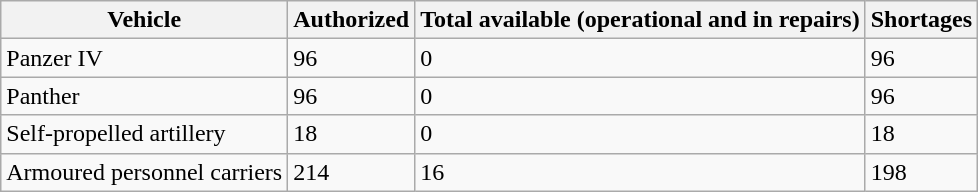<table class="wikitable">
<tr>
<th>Vehicle</th>
<th>Authorized</th>
<th>Total available (operational and in repairs)</th>
<th>Shortages</th>
</tr>
<tr>
<td>Panzer IV</td>
<td>96</td>
<td>0</td>
<td>96</td>
</tr>
<tr>
<td>Panther</td>
<td>96</td>
<td>0</td>
<td>96</td>
</tr>
<tr>
<td>Self-propelled artillery</td>
<td>18</td>
<td>0</td>
<td>18</td>
</tr>
<tr>
<td>Armoured personnel carriers</td>
<td>214</td>
<td>16</td>
<td>198</td>
</tr>
</table>
